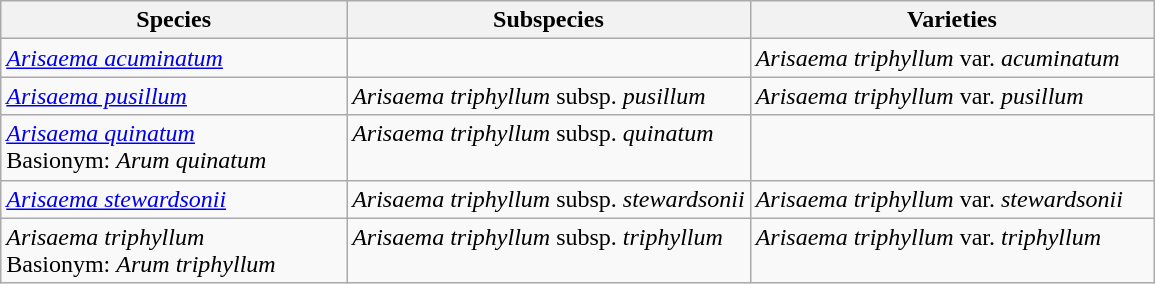<table class="wikitable">
<tr>
<th style="width: 30%">Species</th>
<th style="width: 35%">Subspecies</th>
<th style="width: 35%">Varieties</th>
</tr>
<tr>
<td style="vertical-align: top"><em><a href='#'>Arisaema acuminatum</a></em> </td>
<td style="vertical-align: top"></td>
<td style="vertical-align: top"><em>Arisaema triphyllum</em> var. <em>acuminatum</em> </td>
</tr>
<tr>
<td style="vertical-align: top"><em><a href='#'>Arisaema pusillum</a></em> </td>
<td style="vertical-align: top"><em>Arisaema triphyllum</em> subsp. <em>pusillum</em> </td>
<td style="vertical-align: top"><em>Arisaema triphyllum</em> var. <em>pusillum</em> </td>
</tr>
<tr>
<td style="vertical-align: top"><em><a href='#'>Arisaema quinatum</a></em> <br>Basionym: <em>Arum quinatum</em> </td>
<td style="vertical-align: top"><em>Arisaema triphyllum</em> subsp. <em>quinatum</em> </td>
<td style="vertical-align: top"></td>
</tr>
<tr>
<td style="vertical-align: top"><em><a href='#'>Arisaema stewardsonii</a></em> </td>
<td style="vertical-align: top"><em>Arisaema triphyllum</em> subsp. <em>stewardsonii</em> </td>
<td style="vertical-align: top"><em>Arisaema triphyllum</em> var. <em>stewardsonii</em> </td>
</tr>
<tr>
<td style="vertical-align: top"><em>Arisaema triphyllum</em> <br>Basionym: <em>Arum triphyllum</em> </td>
<td style="vertical-align: top"><em>Arisaema triphyllum</em> subsp. <em>triphyllum</em></td>
<td style="vertical-align: top"><em>Arisaema triphyllum</em> var. <em>triphyllum</em></td>
</tr>
</table>
